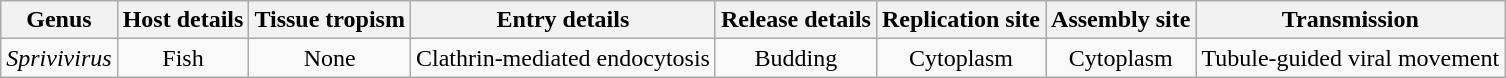<table class="wikitable sortable" style="text-align:center">
<tr>
<th>Genus</th>
<th>Host details</th>
<th>Tissue tropism</th>
<th>Entry details</th>
<th>Release details</th>
<th>Replication site</th>
<th>Assembly site</th>
<th>Transmission</th>
</tr>
<tr>
<td><em>Sprivivirus</em></td>
<td>Fish</td>
<td>None</td>
<td>Clathrin-mediated endocytosis</td>
<td>Budding</td>
<td>Cytoplasm</td>
<td>Cytoplasm</td>
<td>Tubule-guided viral movement</td>
</tr>
</table>
